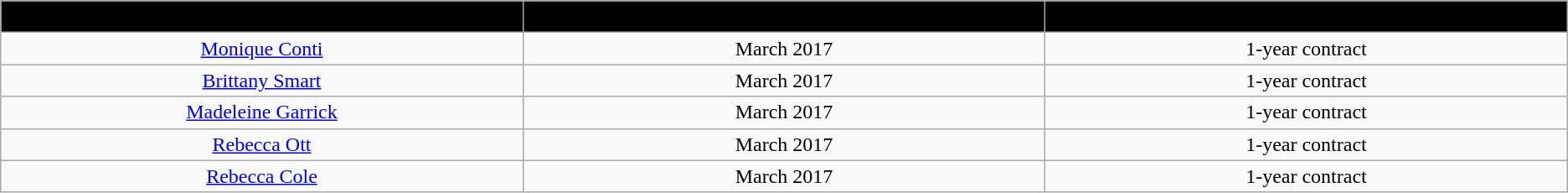<table class="wikitable sortable sortable">
<tr>
<th style="background: black" width="10%"><span>Player</span></th>
<th style="background: black" width="10%"><span>Signed</span></th>
<th style="background: black" width="10%"><span>Contract</span></th>
</tr>
<tr style="text-align: center">
<td><a href='#'>Monique Conti</a></td>
<td>March 2017</td>
<td>1-year contract</td>
</tr>
<tr style="text-align: center">
<td><a href='#'>Brittany Smart</a></td>
<td>March 2017</td>
<td>1-year contract</td>
</tr>
<tr style="text-align: center">
<td><a href='#'>Madeleine Garrick</a></td>
<td>March 2017</td>
<td>1-year contract</td>
</tr>
<tr style="text-align: center">
<td><a href='#'>Rebecca Ott</a></td>
<td>March 2017</td>
<td>1-year contract</td>
</tr>
<tr style="text-align: center">
<td><a href='#'>Rebecca Cole</a></td>
<td>March 2017</td>
<td>1-year contract</td>
</tr>
</table>
